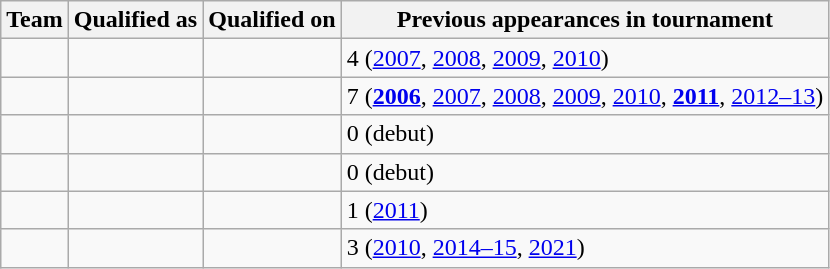<table class="wikitable sortable">
<tr>
<th>Team</th>
<th>Qualified as</th>
<th>Qualified on</th>
<th data-sort-type="number">Previous appearances in tournament</th>
</tr>
<tr>
<td></td>
<td></td>
<td></td>
<td>4 (<a href='#'>2007</a>, <a href='#'>2008</a>, <a href='#'>2009</a>, <a href='#'>2010</a>)</td>
</tr>
<tr>
<td></td>
<td></td>
<td></td>
<td>7 (<strong><a href='#'>2006</a></strong>, <a href='#'>2007</a>, <a href='#'>2008</a>, <a href='#'>2009</a>, <a href='#'>2010</a>, <strong><a href='#'>2011</a></strong>, <a href='#'>2012–13</a>)</td>
</tr>
<tr>
<td></td>
<td></td>
<td></td>
<td>0 (debut)</td>
</tr>
<tr>
<td></td>
<td></td>
<td></td>
<td>0 (debut)</td>
</tr>
<tr>
<td></td>
<td></td>
<td></td>
<td>1 (<a href='#'>2011</a>)</td>
</tr>
<tr>
<td></td>
<td></td>
<td></td>
<td>3 (<a href='#'>2010</a>, <a href='#'>2014–15</a>, <a href='#'>2021</a>)</td>
</tr>
</table>
